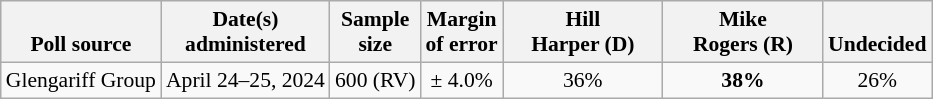<table class="wikitable" style="font-size:90%;text-align:center;">
<tr style="vertical-align:bottom">
<th>Poll source</th>
<th>Date(s)<br>administered</th>
<th>Sample<br>size</th>
<th>Margin<br>of error</th>
<th style="width:100px;">Hill<br>Harper (D)</th>
<th style="width:100px;">Mike<br>Rogers (R)</th>
<th>Undecided</th>
</tr>
<tr>
<td style="text-align:left;">Glengariff Group</td>
<td>April 24–25, 2024</td>
<td>600 (RV)</td>
<td>± 4.0%</td>
<td>36%</td>
<td><strong>38%</strong></td>
<td>26%</td>
</tr>
</table>
